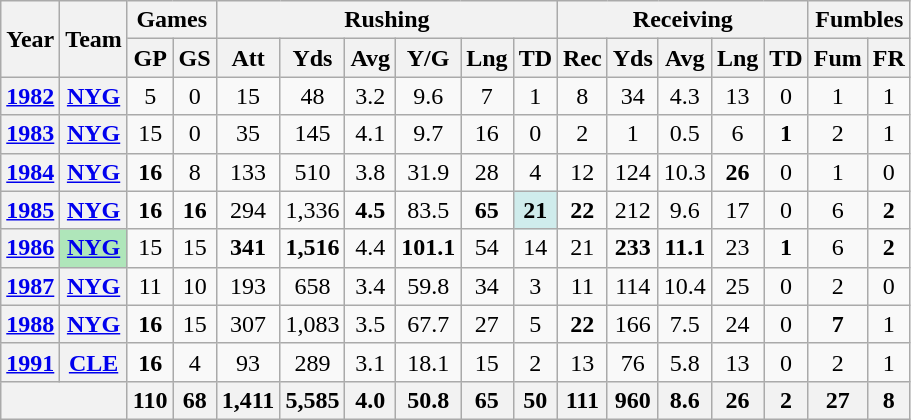<table class= "wikitable" style="text-align:center;">
<tr>
<th rowspan="2">Year</th>
<th rowspan="2">Team</th>
<th colspan="2">Games</th>
<th colspan="6">Rushing</th>
<th colspan="5">Receiving</th>
<th colspan="2">Fumbles</th>
</tr>
<tr>
<th>GP</th>
<th>GS</th>
<th>Att</th>
<th>Yds</th>
<th>Avg</th>
<th>Y/G</th>
<th>Lng</th>
<th>TD</th>
<th>Rec</th>
<th>Yds</th>
<th>Avg</th>
<th>Lng</th>
<th>TD</th>
<th>Fum</th>
<th>FR</th>
</tr>
<tr>
<th><a href='#'>1982</a></th>
<th><a href='#'>NYG</a></th>
<td>5</td>
<td>0</td>
<td>15</td>
<td>48</td>
<td>3.2</td>
<td>9.6</td>
<td>7</td>
<td>1</td>
<td>8</td>
<td>34</td>
<td>4.3</td>
<td>13</td>
<td>0</td>
<td>1</td>
<td>1</td>
</tr>
<tr>
<th><a href='#'>1983</a></th>
<th><a href='#'>NYG</a></th>
<td>15</td>
<td>0</td>
<td>35</td>
<td>145</td>
<td>4.1</td>
<td>9.7</td>
<td>16</td>
<td>0</td>
<td>2</td>
<td>1</td>
<td>0.5</td>
<td>6</td>
<td><strong>1</strong></td>
<td>2</td>
<td>1</td>
</tr>
<tr>
<th><a href='#'>1984</a></th>
<th><a href='#'>NYG</a></th>
<td><strong>16</strong></td>
<td>8</td>
<td>133</td>
<td>510</td>
<td>3.8</td>
<td>31.9</td>
<td>28</td>
<td>4</td>
<td>12</td>
<td>124</td>
<td>10.3</td>
<td><strong>26</strong></td>
<td>0</td>
<td>1</td>
<td>0</td>
</tr>
<tr>
<th><a href='#'>1985</a></th>
<th><a href='#'>NYG</a></th>
<td><strong>16</strong></td>
<td><strong>16</strong></td>
<td>294</td>
<td>1,336</td>
<td><strong>4.5</strong></td>
<td>83.5</td>
<td><strong>65</strong></td>
<td style="background:#cfecec;"><strong>21</strong></td>
<td><strong>22</strong></td>
<td>212</td>
<td>9.6</td>
<td>17</td>
<td>0</td>
<td>6</td>
<td><strong>2</strong></td>
</tr>
<tr>
<th><a href='#'>1986</a></th>
<th style="background:#afe6ba;"><a href='#'>NYG</a></th>
<td>15</td>
<td>15</td>
<td><strong>341</strong></td>
<td><strong>1,516</strong></td>
<td>4.4</td>
<td><strong>101.1</strong></td>
<td>54</td>
<td>14</td>
<td>21</td>
<td><strong>233</strong></td>
<td><strong>11.1</strong></td>
<td>23</td>
<td><strong>1</strong></td>
<td>6</td>
<td><strong>2</strong></td>
</tr>
<tr>
<th><a href='#'>1987</a></th>
<th><a href='#'>NYG</a></th>
<td>11</td>
<td>10</td>
<td>193</td>
<td>658</td>
<td>3.4</td>
<td>59.8</td>
<td>34</td>
<td>3</td>
<td>11</td>
<td>114</td>
<td>10.4</td>
<td>25</td>
<td>0</td>
<td>2</td>
<td>0</td>
</tr>
<tr>
<th><a href='#'>1988</a></th>
<th><a href='#'>NYG</a></th>
<td><strong>16</strong></td>
<td>15</td>
<td>307</td>
<td>1,083</td>
<td>3.5</td>
<td>67.7</td>
<td>27</td>
<td>5</td>
<td><strong>22</strong></td>
<td>166</td>
<td>7.5</td>
<td>24</td>
<td>0</td>
<td><strong>7</strong></td>
<td>1</td>
</tr>
<tr>
<th><a href='#'>1991</a></th>
<th><a href='#'>CLE</a></th>
<td><strong>16</strong></td>
<td>4</td>
<td>93</td>
<td>289</td>
<td>3.1</td>
<td>18.1</td>
<td>15</td>
<td>2</td>
<td>13</td>
<td>76</td>
<td>5.8</td>
<td>13</td>
<td>0</td>
<td>2</td>
<td>1</td>
</tr>
<tr>
<th colspan="2"></th>
<th>110</th>
<th>68</th>
<th>1,411</th>
<th>5,585</th>
<th>4.0</th>
<th>50.8</th>
<th>65</th>
<th>50</th>
<th>111</th>
<th>960</th>
<th>8.6</th>
<th>26</th>
<th>2</th>
<th>27</th>
<th>8</th>
</tr>
</table>
